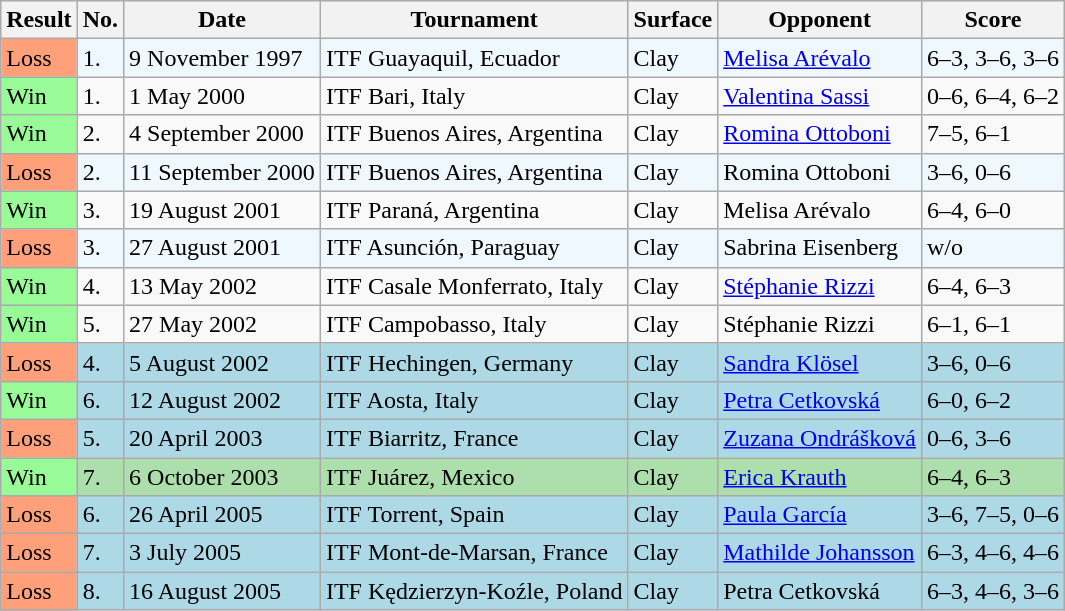<table class="sortable wikitable">
<tr>
<th>Result</th>
<th>No.</th>
<th>Date</th>
<th>Tournament</th>
<th>Surface</th>
<th>Opponent</th>
<th class="unsortable">Score</th>
</tr>
<tr style="background:#f0f8ff;">
<td style="background:#ffa07a;">Loss</td>
<td>1.</td>
<td>9 November 1997</td>
<td>ITF Guayaquil, Ecuador</td>
<td>Clay</td>
<td> <a href='#'>Melisa Arévalo</a></td>
<td>6–3, 3–6, 3–6</td>
</tr>
<tr>
<td style="background:#98fb98;">Win</td>
<td>1.</td>
<td>1 May 2000</td>
<td>ITF Bari, Italy</td>
<td>Clay</td>
<td> <a href='#'>Valentina Sassi</a></td>
<td>0–6, 6–4, 6–2</td>
</tr>
<tr>
<td style="background:#98fb98;">Win</td>
<td>2.</td>
<td>4 September 2000</td>
<td>ITF Buenos Aires, Argentina</td>
<td>Clay</td>
<td> <a href='#'>Romina Ottoboni</a></td>
<td>7–5, 6–1</td>
</tr>
<tr style="background:#f0f8ff;">
<td style="background:#ffa07a;">Loss</td>
<td>2.</td>
<td>11 September 2000</td>
<td>ITF Buenos Aires, Argentina</td>
<td>Clay</td>
<td> Romina Ottoboni</td>
<td>3–6, 0–6</td>
</tr>
<tr>
<td style="background:#98fb98;">Win</td>
<td>3.</td>
<td>19 August 2001</td>
<td>ITF Paraná, Argentina</td>
<td>Clay</td>
<td> Melisa Arévalo</td>
<td>6–4, 6–0</td>
</tr>
<tr style="background:#f0f8ff;">
<td style="background:#ffa07a;">Loss</td>
<td>3.</td>
<td>27 August 2001</td>
<td>ITF Asunción, Paraguay</td>
<td>Clay</td>
<td> Sabrina Eisenberg</td>
<td>w/o</td>
</tr>
<tr>
<td style="background:#98fb98;">Win</td>
<td>4.</td>
<td>13 May 2002</td>
<td>ITF Casale Monferrato, Italy</td>
<td>Clay</td>
<td> <a href='#'>Stéphanie Rizzi</a></td>
<td>6–4, 6–3</td>
</tr>
<tr>
<td style="background:#98fb98;">Win</td>
<td>5.</td>
<td>27 May 2002</td>
<td>ITF Campobasso, Italy</td>
<td>Clay</td>
<td> Stéphanie Rizzi</td>
<td>6–1, 6–1</td>
</tr>
<tr style="background:lightblue;">
<td style="background:#ffa07a;">Loss</td>
<td>4.</td>
<td>5 August 2002</td>
<td>ITF Hechingen, Germany</td>
<td>Clay</td>
<td> <a href='#'>Sandra Klösel</a></td>
<td>3–6, 0–6</td>
</tr>
<tr style="background:lightblue;">
<td style="background:#98fb98;">Win</td>
<td>6.</td>
<td>12 August 2002</td>
<td>ITF Aosta, Italy</td>
<td>Clay</td>
<td> <a href='#'>Petra Cetkovská</a></td>
<td>6–0, 6–2</td>
</tr>
<tr style="background:lightblue;">
<td style="background:#ffa07a;">Loss</td>
<td>5.</td>
<td>20 April 2003</td>
<td>ITF Biarritz, France</td>
<td>Clay</td>
<td> <a href='#'>Zuzana Ondrášková</a></td>
<td>0–6, 3–6</td>
</tr>
<tr style="background:#addfad;">
<td style="background:#98fb98;">Win</td>
<td>7.</td>
<td>6 October 2003</td>
<td>ITF Juárez, Mexico</td>
<td>Clay</td>
<td> <a href='#'>Erica Krauth</a></td>
<td>6–4, 6–3</td>
</tr>
<tr style="background:lightblue;">
<td style="background:#ffa07a;">Loss</td>
<td>6.</td>
<td>26 April 2005</td>
<td>ITF Torrent, Spain</td>
<td>Clay</td>
<td> <a href='#'>Paula García</a></td>
<td>3–6, 7–5, 0–6</td>
</tr>
<tr style="background:lightblue;">
<td style="background:#ffa07a;">Loss</td>
<td>7.</td>
<td>3 July 2005</td>
<td>ITF Mont-de-Marsan, France</td>
<td>Clay</td>
<td> <a href='#'>Mathilde Johansson</a></td>
<td>6–3, 4–6, 4–6</td>
</tr>
<tr style="background:lightblue;">
<td style="background:#ffa07a;">Loss</td>
<td>8.</td>
<td>16 August 2005</td>
<td>ITF Kędzierzyn-Koźle, Poland</td>
<td>Clay</td>
<td> Petra Cetkovská</td>
<td>6–3, 4–6, 3–6</td>
</tr>
</table>
